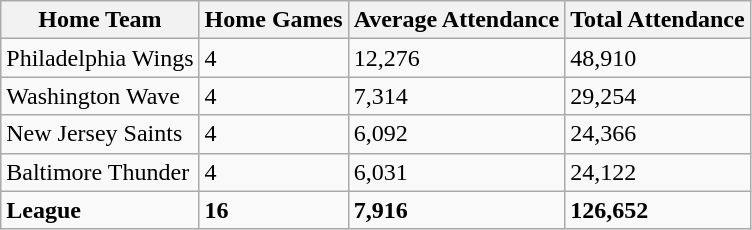<table class="wikitable sortable">
<tr>
<th>Home Team</th>
<th>Home Games</th>
<th>Average Attendance</th>
<th>Total Attendance</th>
</tr>
<tr>
<td>Philadelphia Wings</td>
<td>4</td>
<td>12,276</td>
<td>48,910</td>
</tr>
<tr>
<td>Washington Wave</td>
<td>4</td>
<td>7,314</td>
<td>29,254</td>
</tr>
<tr>
<td>New Jersey Saints</td>
<td>4</td>
<td>6,092</td>
<td>24,366</td>
</tr>
<tr>
<td>Baltimore Thunder</td>
<td>4</td>
<td>6,031</td>
<td>24,122</td>
</tr>
<tr class="sortbottom">
<td><strong>League</strong></td>
<td><strong>16</strong></td>
<td><strong>7,916</strong></td>
<td><strong>126,652</strong></td>
</tr>
</table>
